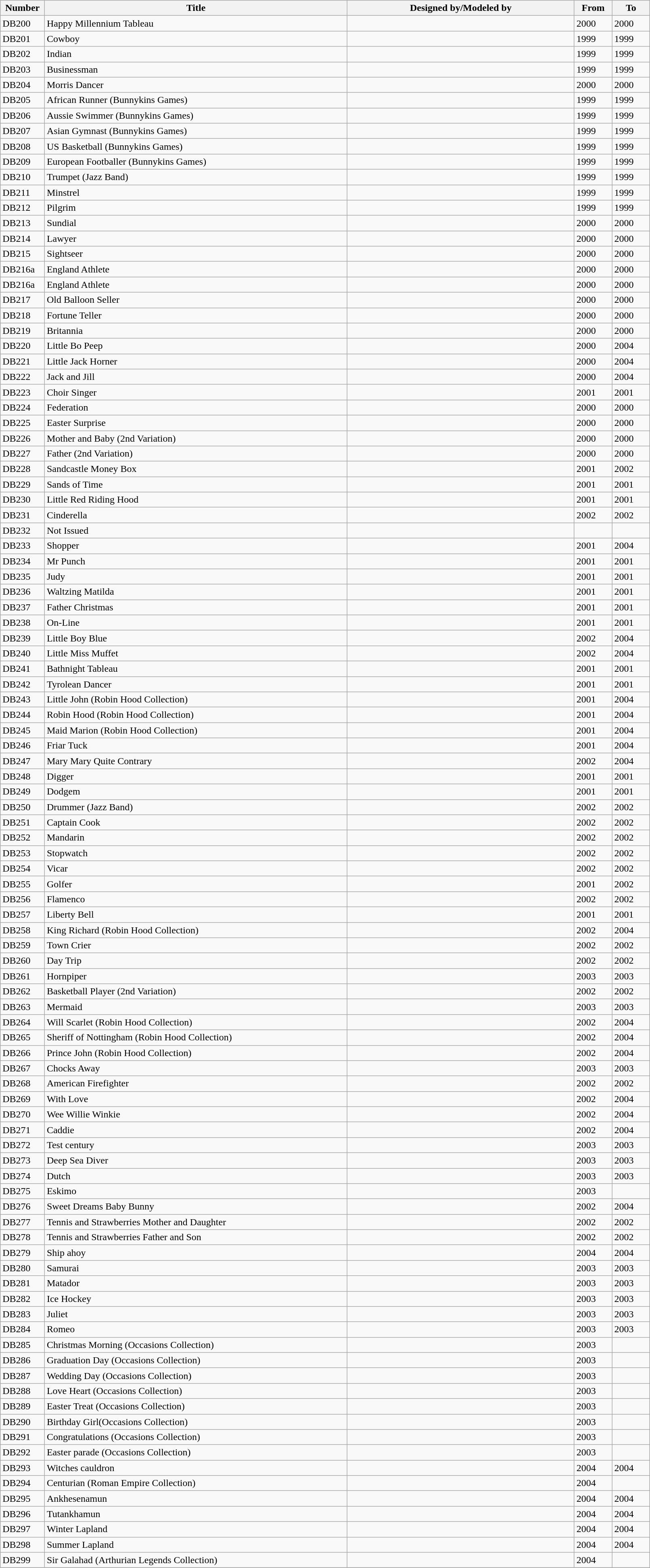<table class="wikitable" width="85%">
<tr>
<th width=5%>Number</th>
<th width=40%>Title</th>
<th width=30%>Designed by/Modeled by</th>
<th width=5%>From</th>
<th width=5%>To</th>
</tr>
<tr>
<td>DB200</td>
<td>Happy Millennium Tableau</td>
<td></td>
<td>2000</td>
<td>2000</td>
</tr>
<tr>
<td>DB201</td>
<td>Cowboy</td>
<td></td>
<td>1999</td>
<td>1999</td>
</tr>
<tr>
<td>DB202</td>
<td>Indian</td>
<td></td>
<td>1999</td>
<td>1999</td>
</tr>
<tr>
<td>DB203</td>
<td>Businessman</td>
<td></td>
<td>1999</td>
<td>1999</td>
</tr>
<tr>
<td>DB204</td>
<td>Morris Dancer</td>
<td></td>
<td>2000</td>
<td>2000</td>
</tr>
<tr>
<td>DB205</td>
<td>African Runner (Bunnykins Games)</td>
<td></td>
<td>1999</td>
<td>1999</td>
</tr>
<tr>
<td>DB206</td>
<td>Aussie Swimmer (Bunnykins Games)</td>
<td></td>
<td>1999</td>
<td>1999</td>
</tr>
<tr>
<td>DB207</td>
<td>Asian Gymnast (Bunnykins Games)</td>
<td></td>
<td>1999</td>
<td>1999</td>
</tr>
<tr>
<td>DB208</td>
<td>US Basketball (Bunnykins Games)</td>
<td></td>
<td>1999</td>
<td>1999</td>
</tr>
<tr>
<td>DB209</td>
<td>European Footballer (Bunnykins Games)</td>
<td></td>
<td>1999</td>
<td>1999</td>
</tr>
<tr>
<td>DB210</td>
<td>Trumpet (Jazz Band)</td>
<td></td>
<td>1999</td>
<td>1999</td>
</tr>
<tr>
<td>DB211</td>
<td>Minstrel</td>
<td></td>
<td>1999</td>
<td>1999</td>
</tr>
<tr>
<td>DB212</td>
<td>Pilgrim</td>
<td></td>
<td>1999</td>
<td>1999</td>
</tr>
<tr>
<td>DB213</td>
<td>Sundial</td>
<td></td>
<td>2000</td>
<td>2000</td>
</tr>
<tr>
<td>DB214</td>
<td>Lawyer</td>
<td></td>
<td>2000</td>
<td>2000</td>
</tr>
<tr>
<td>DB215</td>
<td>Sightseer</td>
<td></td>
<td>2000</td>
<td>2000</td>
</tr>
<tr>
<td>DB216a</td>
<td>England Athlete</td>
<td></td>
<td>2000</td>
<td>2000</td>
</tr>
<tr>
<td>DB216a</td>
<td>England Athlete</td>
<td></td>
<td>2000</td>
<td>2000</td>
</tr>
<tr>
<td>DB217</td>
<td>Old Balloon Seller</td>
<td></td>
<td>2000</td>
<td>2000</td>
</tr>
<tr>
<td>DB218</td>
<td>Fortune Teller</td>
<td></td>
<td>2000</td>
<td>2000</td>
</tr>
<tr>
<td>DB219</td>
<td>Britannia</td>
<td></td>
<td>2000</td>
<td>2000</td>
</tr>
<tr>
<td>DB220</td>
<td>Little Bo Peep</td>
<td></td>
<td>2000</td>
<td>2004</td>
</tr>
<tr>
<td>DB221</td>
<td>Little Jack Horner</td>
<td></td>
<td>2000</td>
<td>2004</td>
</tr>
<tr>
<td>DB222</td>
<td>Jack and Jill</td>
<td></td>
<td>2000</td>
<td>2004</td>
</tr>
<tr>
<td>DB223</td>
<td>Choir Singer</td>
<td></td>
<td>2001</td>
<td>2001</td>
</tr>
<tr>
<td>DB224</td>
<td>Federation</td>
<td></td>
<td>2000</td>
<td>2000</td>
</tr>
<tr>
<td>DB225</td>
<td>Easter Surprise</td>
<td></td>
<td>2000</td>
<td>2000</td>
</tr>
<tr>
<td>DB226</td>
<td>Mother and Baby (2nd Variation)</td>
<td></td>
<td>2000</td>
<td>2000</td>
</tr>
<tr>
<td>DB227</td>
<td>Father (2nd Variation)</td>
<td></td>
<td>2000</td>
<td>2000</td>
</tr>
<tr>
<td>DB228</td>
<td>Sandcastle Money Box</td>
<td></td>
<td>2001</td>
<td>2002</td>
</tr>
<tr>
<td>DB229</td>
<td>Sands of Time</td>
<td></td>
<td>2001</td>
<td>2001</td>
</tr>
<tr>
<td>DB230</td>
<td>Little Red Riding Hood</td>
<td></td>
<td>2001</td>
<td>2001</td>
</tr>
<tr>
<td>DB231</td>
<td>Cinderella</td>
<td></td>
<td>2002</td>
<td>2002</td>
</tr>
<tr>
<td>DB232</td>
<td>Not Issued</td>
<td></td>
<td></td>
<td></td>
</tr>
<tr>
<td>DB233</td>
<td>Shopper</td>
<td></td>
<td>2001</td>
<td>2004</td>
</tr>
<tr>
<td>DB234</td>
<td>Mr Punch</td>
<td></td>
<td>2001</td>
<td>2001</td>
</tr>
<tr>
<td>DB235</td>
<td>Judy</td>
<td></td>
<td>2001</td>
<td>2001</td>
</tr>
<tr>
<td>DB236</td>
<td>Waltzing Matilda</td>
<td></td>
<td>2001</td>
<td>2001</td>
</tr>
<tr>
<td>DB237</td>
<td>Father Christmas</td>
<td></td>
<td>2001</td>
<td>2001</td>
</tr>
<tr>
<td>DB238</td>
<td>On-Line</td>
<td></td>
<td>2001</td>
<td>2001</td>
</tr>
<tr>
<td>DB239</td>
<td>Little Boy Blue</td>
<td></td>
<td>2002</td>
<td>2004</td>
</tr>
<tr>
<td>DB240</td>
<td>Little Miss Muffet</td>
<td></td>
<td>2002</td>
<td>2004</td>
</tr>
<tr>
<td>DB241</td>
<td>Bathnight Tableau</td>
<td></td>
<td>2001</td>
<td>2001</td>
</tr>
<tr>
<td>DB242</td>
<td>Tyrolean Dancer</td>
<td></td>
<td>2001</td>
<td>2001</td>
</tr>
<tr>
<td>DB243</td>
<td>Little John (Robin Hood Collection)</td>
<td></td>
<td>2001</td>
<td>2004</td>
</tr>
<tr>
<td>DB244</td>
<td>Robin Hood (Robin Hood Collection)</td>
<td></td>
<td>2001</td>
<td>2004</td>
</tr>
<tr>
<td>DB245</td>
<td>Maid Marion (Robin Hood Collection)</td>
<td></td>
<td>2001</td>
<td>2004</td>
</tr>
<tr>
<td>DB246</td>
<td>Friar Tuck</td>
<td></td>
<td>2001</td>
<td>2004</td>
</tr>
<tr>
<td>DB247</td>
<td>Mary Mary Quite Contrary</td>
<td></td>
<td>2002</td>
<td>2004</td>
</tr>
<tr>
<td>DB248</td>
<td>Digger</td>
<td></td>
<td>2001</td>
<td>2001</td>
</tr>
<tr>
<td>DB249</td>
<td>Dodgem</td>
<td></td>
<td>2001</td>
<td>2001</td>
</tr>
<tr>
<td>DB250</td>
<td>Drummer (Jazz Band)</td>
<td></td>
<td>2002</td>
<td>2002</td>
</tr>
<tr>
<td>DB251</td>
<td>Captain Cook</td>
<td></td>
<td>2002</td>
<td>2002</td>
</tr>
<tr>
<td>DB252</td>
<td>Mandarin</td>
<td></td>
<td>2002</td>
<td>2002</td>
</tr>
<tr>
<td>DB253</td>
<td>Stopwatch</td>
<td></td>
<td>2002</td>
<td>2002</td>
</tr>
<tr>
<td>DB254</td>
<td>Vicar</td>
<td></td>
<td>2002</td>
<td>2002</td>
</tr>
<tr>
<td>DB255</td>
<td>Golfer</td>
<td></td>
<td>2001</td>
<td>2002</td>
</tr>
<tr>
<td>DB256</td>
<td>Flamenco</td>
<td></td>
<td>2002</td>
<td>2002</td>
</tr>
<tr>
<td>DB257</td>
<td>Liberty Bell</td>
<td></td>
<td>2001</td>
<td>2001</td>
</tr>
<tr>
<td>DB258</td>
<td>King Richard (Robin Hood Collection)</td>
<td></td>
<td>2002</td>
<td>2004</td>
</tr>
<tr>
<td>DB259</td>
<td>Town Crier</td>
<td></td>
<td>2002</td>
<td>2002</td>
</tr>
<tr>
<td>DB260</td>
<td>Day Trip</td>
<td></td>
<td>2002</td>
<td>2002</td>
</tr>
<tr>
<td>DB261</td>
<td>Hornpiper</td>
<td></td>
<td>2003</td>
<td>2003</td>
</tr>
<tr>
<td>DB262</td>
<td>Basketball Player (2nd Variation)</td>
<td></td>
<td>2002</td>
<td>2002</td>
</tr>
<tr>
<td>DB263</td>
<td>Mermaid</td>
<td></td>
<td>2003</td>
<td>2003</td>
</tr>
<tr>
<td>DB264</td>
<td>Will Scarlet (Robin Hood Collection)</td>
<td></td>
<td>2002</td>
<td>2004</td>
</tr>
<tr>
<td>DB265</td>
<td>Sheriff of Nottingham (Robin Hood Collection)</td>
<td></td>
<td>2002</td>
<td>2004</td>
</tr>
<tr>
<td>DB266</td>
<td>Prince John (Robin Hood Collection)</td>
<td></td>
<td>2002</td>
<td>2004</td>
</tr>
<tr>
<td>DB267</td>
<td>Chocks Away</td>
<td></td>
<td>2003</td>
<td>2003</td>
</tr>
<tr>
<td>DB268</td>
<td>American Firefighter</td>
<td></td>
<td>2002</td>
<td>2002</td>
</tr>
<tr>
<td>DB269</td>
<td>With Love</td>
<td></td>
<td>2002</td>
<td>2004</td>
</tr>
<tr>
<td>DB270</td>
<td>Wee Willie Winkie</td>
<td></td>
<td>2002</td>
<td>2004</td>
</tr>
<tr>
<td>DB271</td>
<td>Caddie</td>
<td></td>
<td>2002</td>
<td>2004</td>
</tr>
<tr>
<td>DB272</td>
<td>Test century</td>
<td></td>
<td>2003</td>
<td>2003</td>
</tr>
<tr>
<td>DB273</td>
<td>Deep Sea Diver</td>
<td></td>
<td>2003</td>
<td>2003</td>
</tr>
<tr>
<td>DB274</td>
<td>Dutch</td>
<td></td>
<td>2003</td>
<td>2003</td>
</tr>
<tr>
<td>DB275</td>
<td>Eskimo</td>
<td></td>
<td>2003</td>
</tr>
<tr>
<td>DB276</td>
<td>Sweet Dreams Baby Bunny</td>
<td></td>
<td>2002</td>
<td>2004</td>
</tr>
<tr>
<td>DB277</td>
<td>Tennis and Strawberries Mother and Daughter</td>
<td></td>
<td>2002</td>
<td>2002</td>
</tr>
<tr>
<td>DB278</td>
<td>Tennis and Strawberries Father and Son</td>
<td></td>
<td>2002</td>
<td>2002</td>
</tr>
<tr>
<td>DB279</td>
<td>Ship ahoy</td>
<td></td>
<td>2004</td>
<td>2004</td>
</tr>
<tr>
<td>DB280</td>
<td>Samurai</td>
<td></td>
<td>2003</td>
<td>2003</td>
</tr>
<tr>
<td>DB281</td>
<td>Matador</td>
<td></td>
<td>2003</td>
<td>2003</td>
</tr>
<tr>
<td>DB282</td>
<td>Ice Hockey</td>
<td></td>
<td>2003</td>
<td>2003</td>
</tr>
<tr>
<td>DB283</td>
<td>Juliet</td>
<td></td>
<td>2003</td>
<td>2003</td>
</tr>
<tr>
<td>DB284</td>
<td>Romeo</td>
<td></td>
<td>2003</td>
<td>2003</td>
</tr>
<tr>
<td>DB285</td>
<td>Christmas Morning (Occasions Collection)</td>
<td></td>
<td>2003</td>
<td></td>
</tr>
<tr>
<td>DB286</td>
<td>Graduation Day (Occasions Collection)</td>
<td></td>
<td>2003</td>
<td></td>
</tr>
<tr>
<td>DB287</td>
<td>Wedding Day (Occasions Collection)</td>
<td></td>
<td>2003</td>
<td></td>
</tr>
<tr>
<td>DB288</td>
<td>Love Heart (Occasions Collection)</td>
<td></td>
<td>2003</td>
<td></td>
</tr>
<tr>
<td>DB289</td>
<td>Easter Treat (Occasions Collection)</td>
<td></td>
<td>2003</td>
<td></td>
</tr>
<tr>
<td>DB290</td>
<td>Birthday Girl(Occasions Collection)</td>
<td></td>
<td>2003</td>
<td></td>
</tr>
<tr>
<td>DB291</td>
<td>Congratulations (Occasions Collection)</td>
<td></td>
<td>2003</td>
<td></td>
</tr>
<tr>
<td>DB292</td>
<td>Easter parade (Occasions Collection)</td>
<td></td>
<td>2003</td>
<td></td>
</tr>
<tr>
<td>DB293</td>
<td>Witches cauldron</td>
<td></td>
<td>2004</td>
<td>2004</td>
</tr>
<tr>
<td>DB294</td>
<td>Centurian (Roman Empire Collection)</td>
<td></td>
<td>2004</td>
<td></td>
</tr>
<tr>
<td>DB295</td>
<td>Ankhesenamun</td>
<td></td>
<td>2004</td>
<td>2004</td>
</tr>
<tr>
<td>DB296</td>
<td>Tutankhamun</td>
<td></td>
<td>2004</td>
<td>2004</td>
</tr>
<tr>
<td>DB297</td>
<td>Winter Lapland</td>
<td></td>
<td>2004</td>
<td>2004</td>
</tr>
<tr>
<td>DB298</td>
<td>Summer Lapland</td>
<td></td>
<td>2004</td>
<td>2004</td>
</tr>
<tr>
<td>DB299</td>
<td>Sir Galahad (Arthurian Legends Collection)</td>
<td></td>
<td>2004</td>
<td></td>
</tr>
<tr>
</tr>
</table>
